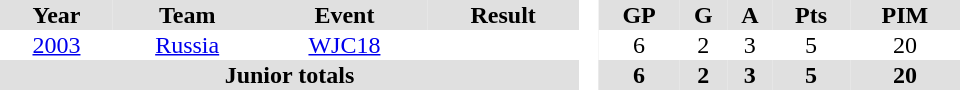<table border="0" cellpadding="1" cellspacing="0" style="text-align:center; width:40em">
<tr ALIGN="center" bgcolor="#e0e0e0">
<th>Year</th>
<th>Team</th>
<th>Event</th>
<th>Result</th>
<th rowspan="99" bgcolor="#ffffff"> </th>
<th>GP</th>
<th>G</th>
<th>A</th>
<th>Pts</th>
<th>PIM</th>
</tr>
<tr>
<td><a href='#'>2003</a></td>
<td><a href='#'>Russia</a></td>
<td><a href='#'>WJC18</a></td>
<td></td>
<td>6</td>
<td>2</td>
<td>3</td>
<td>5</td>
<td>20</td>
</tr>
<tr bgcolor="#e0e0e0">
<th colspan="4">Junior totals</th>
<th>6</th>
<th>2</th>
<th>3</th>
<th>5</th>
<th>20</th>
</tr>
</table>
